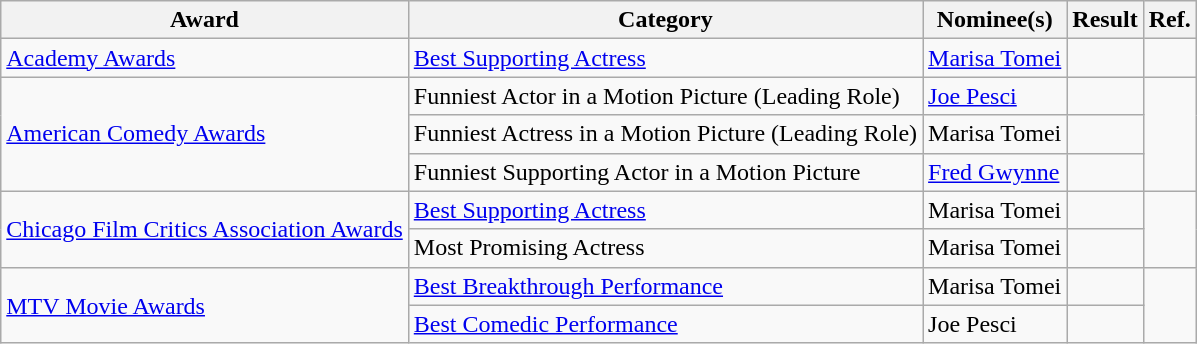<table class="wikitable plainrowheaders">
<tr>
<th>Award</th>
<th>Category</th>
<th>Nominee(s)</th>
<th>Result</th>
<th>Ref.</th>
</tr>
<tr>
<td><a href='#'>Academy Awards</a></td>
<td><a href='#'>Best Supporting Actress</a></td>
<td><a href='#'>Marisa Tomei</a></td>
<td></td>
<td align="center"></td>
</tr>
<tr>
<td rowspan="3"><a href='#'>American Comedy Awards</a></td>
<td>Funniest Actor in a Motion Picture (Leading Role)</td>
<td><a href='#'>Joe Pesci</a></td>
<td></td>
<td align="center" rowspan="3"></td>
</tr>
<tr>
<td>Funniest Actress in a Motion Picture (Leading Role)</td>
<td>Marisa Tomei</td>
<td></td>
</tr>
<tr>
<td>Funniest Supporting Actor in a Motion Picture</td>
<td><a href='#'>Fred Gwynne</a></td>
<td></td>
</tr>
<tr>
<td rowspan="2"><a href='#'>Chicago Film Critics Association Awards</a></td>
<td><a href='#'>Best Supporting Actress</a></td>
<td>Marisa Tomei</td>
<td></td>
<td align="center" rowspan="2"></td>
</tr>
<tr>
<td>Most Promising Actress</td>
<td>Marisa Tomei </td>
<td></td>
</tr>
<tr>
<td rowspan="2"><a href='#'>MTV Movie Awards</a></td>
<td><a href='#'>Best Breakthrough Performance</a></td>
<td>Marisa Tomei</td>
<td></td>
<td align="center" rowspan="2"></td>
</tr>
<tr>
<td><a href='#'>Best Comedic Performance</a></td>
<td>Joe Pesci</td>
<td></td>
</tr>
</table>
